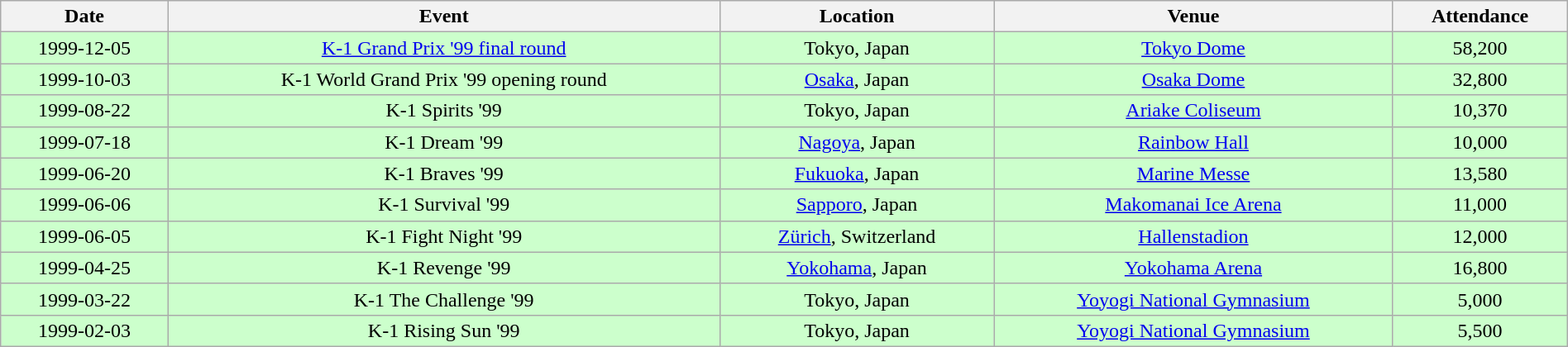<table class="wikitable" style="width:100%; text-align:center">
<tr>
<th>Date</th>
<th>Event</th>
<th>Location</th>
<th>Venue</th>
<th>Attendance</th>
</tr>
<tr style="background:#CCFFCC">
<td>1999-12-05</td>
<td><a href='#'>K-1 Grand Prix '99 final round</a></td>
<td> Tokyo, Japan</td>
<td><a href='#'>Tokyo Dome</a></td>
<td>58,200</td>
</tr>
<tr style="background:#CCFFCC">
<td>1999-10-03</td>
<td>K-1 World Grand Prix '99 opening round</td>
<td> <a href='#'>Osaka</a>, Japan</td>
<td><a href='#'>Osaka Dome</a></td>
<td>32,800</td>
</tr>
<tr style="background:#CCFFCC">
<td>1999-08-22</td>
<td>K-1 Spirits '99</td>
<td> Tokyo, Japan</td>
<td><a href='#'>Ariake Coliseum</a></td>
<td>10,370</td>
</tr>
<tr style="background:#CCFFCC">
<td>1999-07-18</td>
<td>K-1 Dream '99</td>
<td> <a href='#'>Nagoya</a>, Japan</td>
<td><a href='#'>Rainbow Hall</a></td>
<td>10,000</td>
</tr>
<tr style="background:#CCFFCC">
<td>1999-06-20</td>
<td>K-1 Braves '99</td>
<td> <a href='#'>Fukuoka</a>, Japan</td>
<td><a href='#'>Marine Messe</a></td>
<td>13,580</td>
</tr>
<tr style="background:#CCFFCC">
<td>1999-06-06</td>
<td>K-1 Survival '99</td>
<td> <a href='#'>Sapporo</a>, Japan</td>
<td><a href='#'>Makomanai Ice Arena</a></td>
<td>11,000</td>
</tr>
<tr style="background:#CCFFCC">
<td>1999-06-05</td>
<td>K-1 Fight Night '99</td>
<td> <a href='#'>Zürich</a>, Switzerland</td>
<td><a href='#'>Hallenstadion</a></td>
<td>12,000</td>
</tr>
<tr style="background:#CCFFCC">
<td>1999-04-25</td>
<td>K-1 Revenge '99</td>
<td> <a href='#'>Yokohama</a>, Japan</td>
<td><a href='#'>Yokohama Arena</a></td>
<td>16,800</td>
</tr>
<tr style="background:#CCFFCC">
<td>1999-03-22</td>
<td>K-1 The Challenge '99</td>
<td> Tokyo, Japan</td>
<td><a href='#'>Yoyogi National Gymnasium</a></td>
<td>5,000</td>
</tr>
<tr style="background:#CCFFCC">
<td>1999-02-03</td>
<td>K-1 Rising Sun '99</td>
<td> Tokyo, Japan</td>
<td><a href='#'>Yoyogi National Gymnasium</a></td>
<td>5,500</td>
</tr>
</table>
